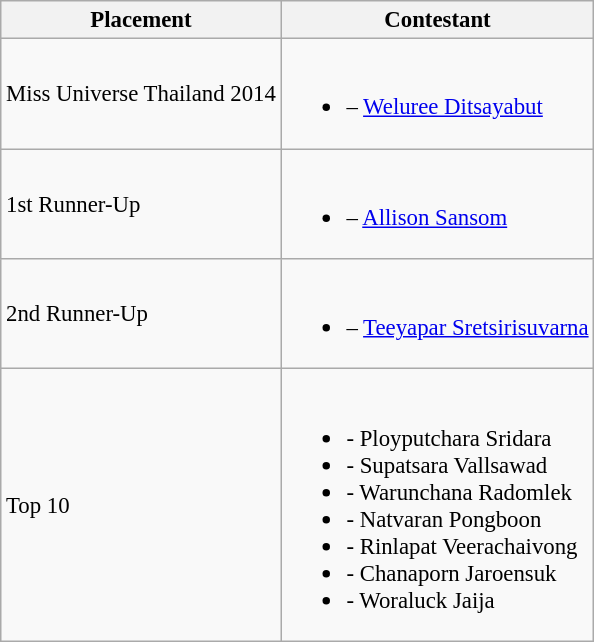<table class="wikitable" style="font-size: 95%;">
<tr>
<th>Placement</th>
<th>Contestant</th>
</tr>
<tr>
<td>Miss Universe Thailand 2014</td>
<td><br><ul><li> – <a href='#'>Weluree Ditsayabut</a> </li></ul></td>
</tr>
<tr>
<td>1st Runner-Up</td>
<td><br><ul><li> – <a href='#'>Allison Sansom</a> </li></ul></td>
</tr>
<tr>
<td>2nd Runner-Up</td>
<td><br><ul><li> – <a href='#'>Teeyapar Sretsirisuvarna</a> </li></ul></td>
</tr>
<tr>
<td>Top 10</td>
<td><br><ul><li> - Ployputchara Sridara</li><li> - Supatsara Vallsawad</li><li> - Warunchana Radomlek</li><li> - Natvaran Pongboon</li><li> - Rinlapat Veerachaivong</li><li> - Chanaporn Jaroensuk</li><li> - Woraluck Jaija</li></ul></td>
</tr>
</table>
